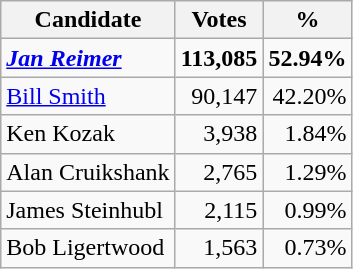<table class="wikitable">
<tr>
<th>Candidate</th>
<th>Votes</th>
<th>%</th>
</tr>
<tr>
<td><strong><em><a href='#'>Jan Reimer</a></em></strong></td>
<td align="right"><strong>113,085</strong></td>
<td align="right"><strong>52.94%</strong></td>
</tr>
<tr>
<td><a href='#'>Bill Smith</a></td>
<td align="right">90,147</td>
<td align="right">42.20%</td>
</tr>
<tr>
<td>Ken Kozak</td>
<td align="right">3,938</td>
<td align="right">1.84%</td>
</tr>
<tr>
<td>Alan Cruikshank</td>
<td align="right">2,765</td>
<td align="right">1.29%</td>
</tr>
<tr>
<td>James Steinhubl</td>
<td align="right">2,115</td>
<td align="right">0.99%</td>
</tr>
<tr>
<td>Bob Ligertwood</td>
<td align="right">1,563</td>
<td align="right">0.73%</td>
</tr>
</table>
